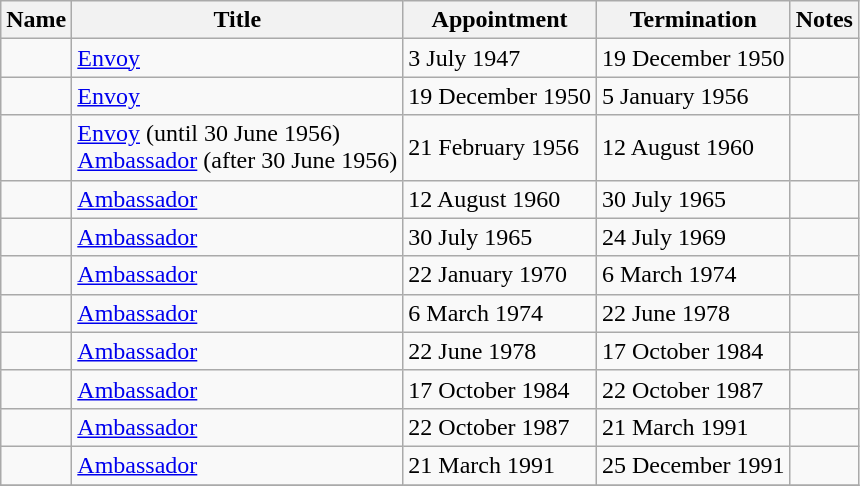<table class="wikitable">
<tr valign="middle">
<th>Name</th>
<th>Title</th>
<th>Appointment</th>
<th>Termination</th>
<th>Notes</th>
</tr>
<tr>
<td></td>
<td><a href='#'>Envoy</a></td>
<td>3 July 1947</td>
<td>19 December 1950</td>
<td></td>
</tr>
<tr>
<td></td>
<td><a href='#'>Envoy</a></td>
<td>19 December 1950</td>
<td>5 January 1956</td>
<td></td>
</tr>
<tr>
<td></td>
<td><a href='#'>Envoy</a> (until 30 June 1956)<br><a href='#'>Ambassador</a> (after 30 June 1956)</td>
<td>21 February 1956</td>
<td>12 August 1960</td>
<td></td>
</tr>
<tr>
<td></td>
<td><a href='#'>Ambassador</a></td>
<td>12 August 1960</td>
<td>30 July 1965</td>
<td></td>
</tr>
<tr>
<td></td>
<td><a href='#'>Ambassador</a></td>
<td>30 July 1965</td>
<td>24 July 1969</td>
<td></td>
</tr>
<tr>
<td></td>
<td><a href='#'>Ambassador</a></td>
<td>22 January 1970</td>
<td>6 March 1974</td>
<td></td>
</tr>
<tr>
<td></td>
<td><a href='#'>Ambassador</a></td>
<td>6 March 1974</td>
<td>22 June 1978</td>
<td></td>
</tr>
<tr>
<td></td>
<td><a href='#'>Ambassador</a></td>
<td>22 June 1978</td>
<td>17 October 1984</td>
<td></td>
</tr>
<tr>
<td></td>
<td><a href='#'>Ambassador</a></td>
<td>17 October 1984</td>
<td>22 October 1987</td>
<td></td>
</tr>
<tr>
<td></td>
<td><a href='#'>Ambassador</a></td>
<td>22 October 1987</td>
<td>21 March 1991</td>
<td></td>
</tr>
<tr>
<td></td>
<td><a href='#'>Ambassador</a></td>
<td>21 March 1991</td>
<td>25 December 1991</td>
<td></td>
</tr>
<tr>
</tr>
</table>
